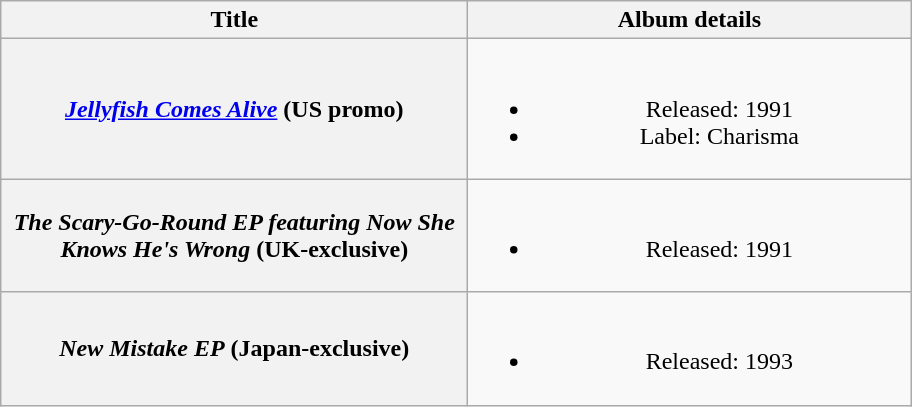<table class="wikitable plainrowheaders" style="text-align:center;">
<tr>
<th scope="col"  style="width:19em;">Title</th>
<th scope="col"  style="width:18em;">Album details</th>
</tr>
<tr>
<th scope="row"><em><a href='#'>Jellyfish Comes Alive</a></em> (US promo)</th>
<td><br><ul><li>Released: 1991</li><li>Label: Charisma</li></ul></td>
</tr>
<tr>
<th scope="row"><em>The Scary-Go-Round EP featuring Now She Knows He's Wrong</em> (UK-exclusive)</th>
<td><br><ul><li>Released: 1991</li></ul></td>
</tr>
<tr>
<th scope="row"><em>New Mistake EP</em> (Japan-exclusive)</th>
<td><br><ul><li>Released: 1993</li></ul></td>
</tr>
</table>
